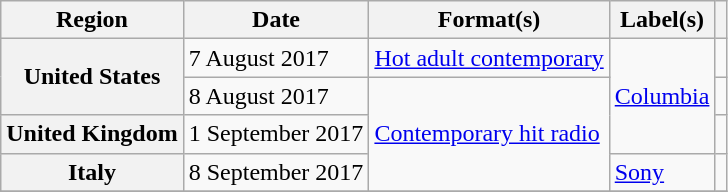<table class="wikitable plainrowheaders">
<tr>
<th scope="col">Region</th>
<th scope="col">Date</th>
<th scope="col">Format(s)</th>
<th scope="col">Label(s)</th>
<th scope="col"></th>
</tr>
<tr>
<th scope="row" rowspan="2">United States</th>
<td>7 August 2017</td>
<td><a href='#'>Hot adult contemporary</a></td>
<td rowspan="3"><a href='#'>Columbia</a></td>
<td></td>
</tr>
<tr>
<td>8 August 2017</td>
<td rowspan="3"><a href='#'>Contemporary hit radio</a></td>
<td></td>
</tr>
<tr>
<th scope="row">United Kingdom</th>
<td>1 September 2017</td>
<td></td>
</tr>
<tr>
<th scope="row">Italy</th>
<td>8 September 2017</td>
<td><a href='#'>Sony</a></td>
<td></td>
</tr>
<tr>
</tr>
</table>
